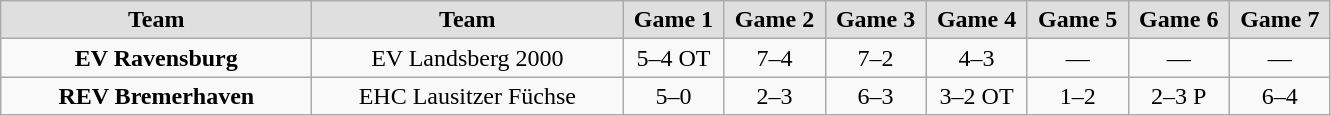<table class="wikitable">
<tr style="text-align:center; background:#dfdfdf;">
<td style="width:200px; "><strong>Team</strong></td>
<td style="width:200px; "><strong>Team</strong></td>
<td style="width:60px; "><strong>Game 1</strong></td>
<td style="width:60px; "><strong>Game 2</strong></td>
<td style="width:60px; "><strong>Game 3</strong></td>
<td style="width:60px; "><strong>Game 4</strong></td>
<td style="width:60px; "><strong>Game 5</strong></td>
<td style="width:60px; "><strong>Game 6</strong></td>
<td style="width:60px; "><strong>Game 7</strong></td>
</tr>
<tr style="text-align:center;">
<td><strong>EV Ravensburg</strong></td>
<td>EV Landsberg 2000</td>
<td>5–4 OT</td>
<td>7–4</td>
<td>7–2</td>
<td>4–3</td>
<td>—</td>
<td>—</td>
<td>—</td>
</tr>
<tr style="text-align:center;">
<td><strong>REV Bremerhaven</strong></td>
<td>EHC Lausitzer Füchse</td>
<td>5–0</td>
<td>2–3</td>
<td>6–3</td>
<td>3–2 OT</td>
<td>1–2</td>
<td>2–3 P</td>
<td>6–4</td>
</tr>
</table>
